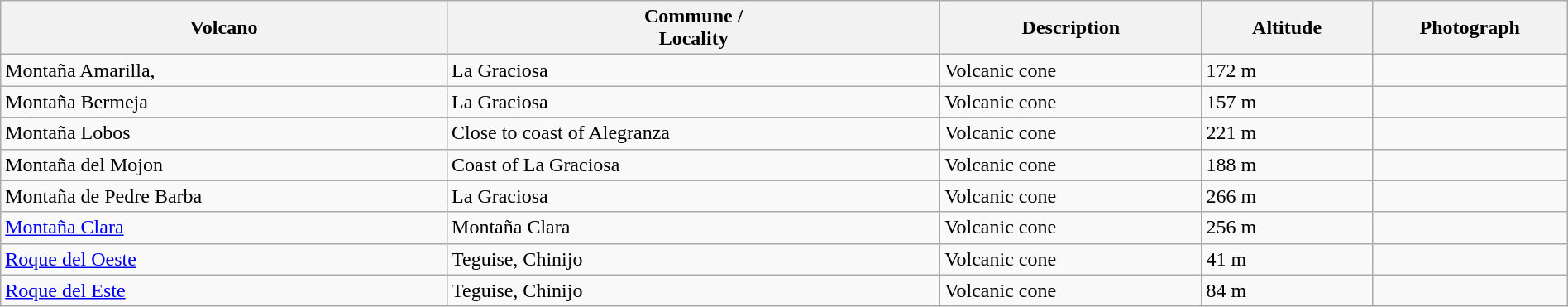<table class="wikitable sortable" style="width:100%; margin-top:0.5em;">
<tr>
<th scope="col">Volcano</th>
<th scope="col">Commune /<br>Locality</th>
<th scope="col">Description</th>
<th scope="col">Altitude</th>
<th scope="col" class="unsortable" width="150px">Photograph</th>
</tr>
<tr>
<td>Montaña Amarilla,</td>
<td>La Graciosa<br></td>
<td>Volcanic cone</td>
<td>172 m</td>
<td></td>
</tr>
<tr>
<td>Montaña Bermeja</td>
<td>La Graciosa</td>
<td>Volcanic cone</td>
<td>157 m</td>
<td></td>
</tr>
<tr>
<td>Montaña Lobos</td>
<td>Close to coast of Alegranza </td>
<td>Volcanic cone</td>
<td>221 m</td>
<td></td>
</tr>
<tr>
<td>Montaña del Mojon</td>
<td>Coast of La Graciosa </td>
<td>Volcanic cone</td>
<td>188 m</td>
</tr>
<tr>
<td>Montaña de Pedre Barba</td>
<td>La Graciosa<br></td>
<td>Volcanic cone</td>
<td>266 m</td>
<td></td>
</tr>
<tr>
<td><a href='#'>Montaña Clara</a></td>
<td>Montaña Clara </td>
<td>Volcanic cone</td>
<td>256 m</td>
<td></td>
</tr>
<tr>
<td><a href='#'>Roque del Oeste</a></td>
<td>Teguise, Chinijo<br></td>
<td>Volcanic cone</td>
<td>41 m</td>
<td></td>
</tr>
<tr>
<td><a href='#'>Roque del Este</a></td>
<td>Teguise, Chinijo<br></td>
<td>Volcanic cone</td>
<td>84 m</td>
<td></td>
</tr>
</table>
